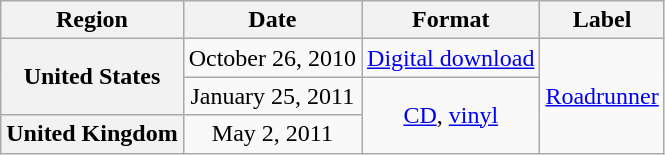<table class="wikitable plainrowheaders" style="text-align:center;">
<tr>
<th scope="col">Region</th>
<th scope="col">Date</th>
<th scope="col">Format</th>
<th scope="col">Label</th>
</tr>
<tr>
<th scope="row" rowspan="2">United States</th>
<td>October 26, 2010</td>
<td><a href='#'>Digital download</a></td>
<td rowspan="3"><a href='#'>Roadrunner</a></td>
</tr>
<tr>
<td>January 25, 2011</td>
<td rowspan="2"><a href='#'>CD</a>, <a href='#'>vinyl</a></td>
</tr>
<tr>
<th scope="row">United Kingdom</th>
<td>May 2, 2011</td>
</tr>
</table>
